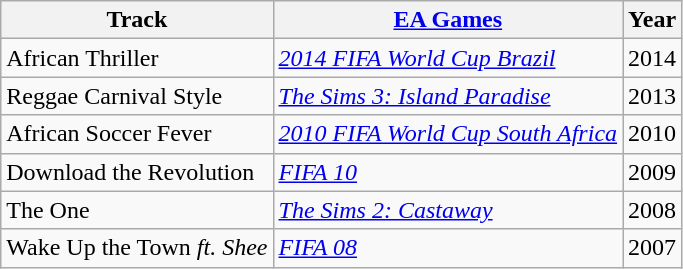<table class="wikitable">
<tr>
<th>Track</th>
<th><a href='#'>EA Games</a></th>
<th>Year</th>
</tr>
<tr>
<td>African Thriller</td>
<td><em><a href='#'>2014 FIFA World Cup Brazil</a></em></td>
<td>2014</td>
</tr>
<tr>
<td>Reggae Carnival Style</td>
<td><em><a href='#'>The Sims 3: Island Paradise</a></em></td>
<td>2013</td>
</tr>
<tr>
<td>African Soccer Fever</td>
<td><em><a href='#'>2010 FIFA World Cup South Africa</a></em></td>
<td>2010</td>
</tr>
<tr>
<td>Download the Revolution</td>
<td><em><a href='#'>FIFA 10</a></em></td>
<td>2009</td>
</tr>
<tr>
<td>The One</td>
<td><em><a href='#'>The Sims 2: Castaway</a></em></td>
<td>2008</td>
</tr>
<tr>
<td>Wake Up the Town <em>ft. Shee</em></td>
<td><em><a href='#'>FIFA 08</a></em></td>
<td>2007</td>
</tr>
</table>
